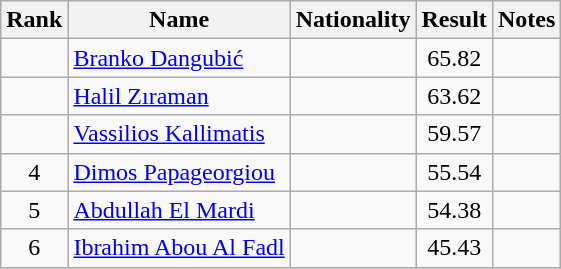<table class="wikitable sortable" style="text-align:center">
<tr>
<th>Rank</th>
<th>Name</th>
<th>Nationality</th>
<th>Result</th>
<th>Notes</th>
</tr>
<tr>
<td></td>
<td align=left><a href='#'>Branko Dangubić</a></td>
<td align=left></td>
<td>65.82</td>
<td></td>
</tr>
<tr>
<td></td>
<td align=left><a href='#'>Halil Zıraman</a></td>
<td align=left></td>
<td>63.62</td>
<td></td>
</tr>
<tr>
<td></td>
<td align=left><a href='#'>Vassilios Kallimatis</a></td>
<td align=left></td>
<td>59.57</td>
<td></td>
</tr>
<tr>
<td>4</td>
<td align=left><a href='#'>Dimos Papageorgiou</a></td>
<td align=left></td>
<td>55.54</td>
<td></td>
</tr>
<tr>
<td>5</td>
<td align=left><a href='#'>Abdullah El Mardi</a></td>
<td align=left></td>
<td>54.38</td>
<td></td>
</tr>
<tr>
<td>6</td>
<td align=left><a href='#'>Ibrahim Abou Al Fadl</a></td>
<td align=left></td>
<td>45.43</td>
<td></td>
</tr>
</table>
